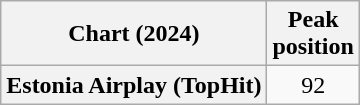<table class="wikitable plainrowheaders" style="text-align:center">
<tr>
<th scope="col">Chart (2024)</th>
<th scope="col">Peak<br>position</th>
</tr>
<tr>
<th scope="row">Estonia Airplay (TopHit)</th>
<td>92</td>
</tr>
</table>
